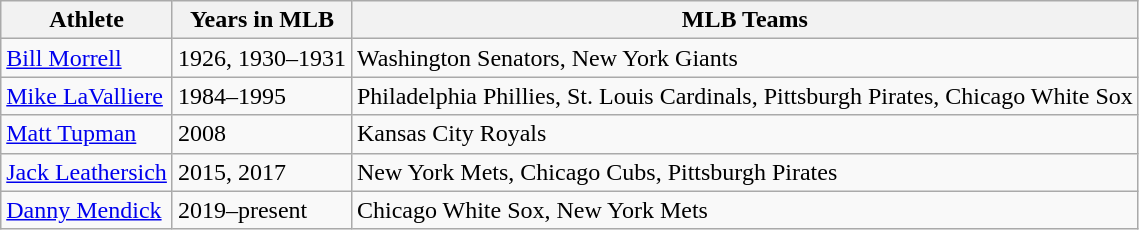<table class="wikitable">
<tr>
<th>Athlete</th>
<th>Years in MLB</th>
<th>MLB Teams</th>
</tr>
<tr>
<td><a href='#'>Bill Morrell</a></td>
<td>1926, 1930–1931</td>
<td>Washington Senators, New York Giants</td>
</tr>
<tr>
<td><a href='#'>Mike LaValliere</a></td>
<td>1984–1995</td>
<td>Philadelphia Phillies, St. Louis Cardinals, Pittsburgh Pirates, Chicago White Sox</td>
</tr>
<tr>
<td><a href='#'>Matt Tupman</a></td>
<td>2008</td>
<td>Kansas City Royals</td>
</tr>
<tr>
<td><a href='#'>Jack Leathersich</a></td>
<td>2015, 2017</td>
<td>New York Mets, Chicago Cubs, Pittsburgh Pirates</td>
</tr>
<tr>
<td><a href='#'>Danny Mendick</a></td>
<td>2019–present</td>
<td>Chicago White Sox, New York Mets</td>
</tr>
</table>
